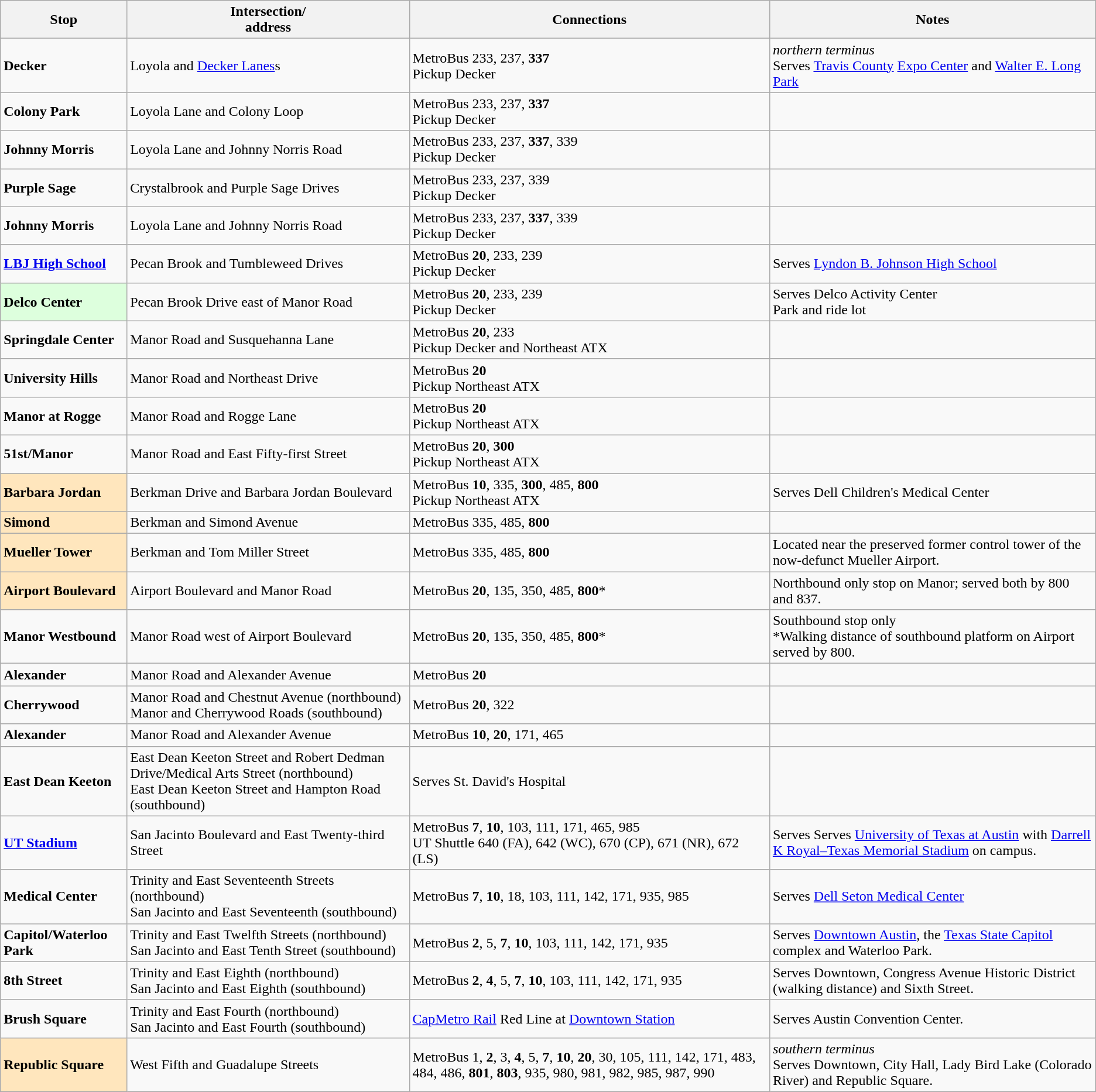<table class="wikitable">
<tr>
<th>Stop</th>
<th>Intersection/<br>address</th>
<th>Connections</th>
<th>Notes</th>
</tr>
<tr>
<td><strong>Decker</strong></td>
<td>Loyola and <a href='#'>Decker Lanes</a>s</td>
<td>MetroBus 233, 237, <strong>337</strong><br>Pickup Decker</td>
<td><em>northern terminus</em><br>Serves <a href='#'>Travis County</a> <a href='#'>Expo Center</a> and <a href='#'>Walter E. Long Park</a></td>
</tr>
<tr>
<td><strong>Colony Park</strong></td>
<td>Loyola Lane and Colony Loop</td>
<td>MetroBus 233, 237, <strong>337</strong><br>Pickup Decker</td>
<td></td>
</tr>
<tr>
<td><strong>Johnny Morris</strong></td>
<td>Loyola Lane and Johnny Norris Road</td>
<td>MetroBus 233, 237, <strong>337</strong>, 339<br>Pickup Decker</td>
<td></td>
</tr>
<tr>
<td><strong>Purple Sage</strong></td>
<td>Crystalbrook and Purple Sage Drives</td>
<td>MetroBus 233, 237, 339<br>Pickup Decker</td>
<td></td>
</tr>
<tr>
<td><strong>Johnny Morris</strong></td>
<td>Loyola Lane and Johnny Norris Road</td>
<td>MetroBus 233, 237, <strong>337</strong>, 339<br>Pickup Decker</td>
<td></td>
</tr>
<tr>
<td><strong><a href='#'>LBJ High School</a></strong></td>
<td>Pecan Brook and Tumbleweed Drives</td>
<td>MetroBus <strong>20</strong>, 233, 239<br>Pickup Decker</td>
<td>Serves <a href='#'>Lyndon B. Johnson High School</a></td>
</tr>
<tr>
<td style="background-color:#ddffdd"><strong>Delco Center</strong></td>
<td>Pecan Brook Drive east of Manor Road</td>
<td>MetroBus <strong>20</strong>, 233, 239<br>Pickup Decker</td>
<td>Serves Delco Activity Center<br>Park and ride lot</td>
</tr>
<tr>
<td><strong>Springdale Center</strong></td>
<td>Manor Road and Susquehanna Lane</td>
<td>MetroBus <strong>20</strong>, 233<br>Pickup Decker and Northeast ATX</td>
<td></td>
</tr>
<tr>
<td><strong>University Hills</strong></td>
<td>Manor Road and Northeast Drive</td>
<td>MetroBus <strong>20</strong><br>Pickup Northeast ATX</td>
<td></td>
</tr>
<tr>
<td><strong>Manor at Rogge</strong></td>
<td>Manor Road and Rogge Lane</td>
<td>MetroBus <strong>20</strong><br>Pickup Northeast ATX</td>
<td></td>
</tr>
<tr>
<td><strong>51st/Manor</strong></td>
<td>Manor Road and East Fifty-first Street</td>
<td>MetroBus <strong>20</strong>, <strong>300</strong><br>Pickup Northeast ATX</td>
<td></td>
</tr>
<tr>
<td style="background-color:#FFE6BD"><strong>Barbara Jordan</strong></td>
<td>Berkman Drive and Barbara Jordan Boulevard</td>
<td>MetroBus <strong>10</strong>, 335, <strong>300</strong>, 485, <strong>800</strong><br>Pickup Northeast ATX</td>
<td>Serves Dell Children's Medical Center</td>
</tr>
<tr>
<td style="background-color:#FFE6BD"><strong>Simond</strong></td>
<td>Berkman and Simond Avenue</td>
<td>MetroBus 335, 485, <strong>800</strong></td>
<td></td>
</tr>
<tr>
<td style="background-color:#FFE6BD"><strong>Mueller Tower</strong></td>
<td>Berkman and Tom Miller Street</td>
<td>MetroBus 335, 485, <strong>800</strong></td>
<td>Located near the preserved former control tower of the now-defunct Mueller Airport.</td>
</tr>
<tr>
<td style="background-color:#FFE6BD"><strong>Airport Boulevard</strong></td>
<td>Airport Boulevard and Manor Road</td>
<td>MetroBus <strong>20</strong>, 135, 350, 485, <strong>800</strong>*</td>
<td>Northbound only stop on Manor; served both by 800 and 837.</td>
</tr>
<tr>
<td><strong>Manor Westbound</strong></td>
<td>Manor Road west of Airport Boulevard</td>
<td>MetroBus <strong>20</strong>, 135, 350, 485, <strong>800</strong>*</td>
<td>Southbound stop only<br>*Walking distance of southbound platform on Airport served by 800.</td>
</tr>
<tr>
<td><strong>Alexander</strong></td>
<td>Manor Road and Alexander Avenue</td>
<td>MetroBus <strong>20</strong></td>
<td></td>
</tr>
<tr>
<td><strong>Cherrywood</strong></td>
<td>Manor Road and Chestnut Avenue (northbound)<br>Manor and Cherrywood Roads (southbound)</td>
<td>MetroBus <strong>20</strong>, 322</td>
<td></td>
</tr>
<tr>
<td><strong>Alexander</strong></td>
<td>Manor Road and Alexander Avenue</td>
<td>MetroBus <strong>10</strong>, <strong>20</strong>, 171, 465</td>
<td></td>
</tr>
<tr>
<td><strong>East Dean Keeton</strong></td>
<td>East Dean Keeton Street and Robert Dedman Drive/Medical Arts Street (northbound)<br>East Dean Keeton Street and Hampton Road (southbound)</td>
<td>Serves St. David's Hospital</td>
</tr>
<tr>
<td><strong><a href='#'>UT Stadium</a></strong></td>
<td>San Jacinto Boulevard and East Twenty-third Street</td>
<td>MetroBus <strong>7</strong>, <strong>10</strong>, 103, 111, 171, 465, 985<br>UT Shuttle 640 (FA), 642 (WC), 670 (CP), 671 (NR), 672 (LS)</td>
<td>Serves Serves <a href='#'>University of Texas at Austin</a> with <a href='#'>Darrell K Royal–Texas Memorial Stadium</a> on campus.</td>
</tr>
<tr>
<td><strong>Medical Center</strong></td>
<td>Trinity and East Seventeenth Streets (northbound)<br>San Jacinto and East Seventeenth (southbound)</td>
<td>MetroBus <strong>7</strong>, <strong>10</strong>, 18, 103, 111, 142, 171, 935, 985</td>
<td>Serves <a href='#'>Dell Seton Medical Center</a></td>
</tr>
<tr>
<td><strong>Capitol/Waterloo Park</strong></td>
<td>Trinity and East Twelfth Streets (northbound)<br>San Jacinto and East Tenth Street (southbound)</td>
<td>MetroBus <strong>2</strong>, 5, <strong>7</strong>, <strong>10</strong>, 103, 111, 142, 171, 935</td>
<td>Serves <a href='#'>Downtown Austin</a>, the <a href='#'>Texas State Capitol</a> complex and Waterloo Park.</td>
</tr>
<tr>
<td><strong>8th Street</strong></td>
<td>Trinity and East Eighth (northbound)<br>San Jacinto and East Eighth (southbound)</td>
<td>MetroBus <strong>2</strong>, <strong>4</strong>, 5, <strong>7</strong>, <strong>10</strong>, 103, 111, 142, 171, 935</td>
<td>Serves Downtown, Congress Avenue Historic District (walking distance) and Sixth Street.</td>
</tr>
<tr>
<td><strong>Brush Square</strong></td>
<td>Trinity and East Fourth (northbound)<br>San Jacinto and East Fourth (southbound)</td>
<td><a href='#'>CapMetro Rail</a> Red Line at <a href='#'>Downtown Station</a></td>
<td>Serves Austin Convention Center.</td>
</tr>
<tr>
<td style="background-color:#FFE6BD"><strong>Republic Square</strong></td>
<td>West Fifth and Guadalupe Streets</td>
<td>MetroBus 1, <strong>2</strong>, 3, <strong>4</strong>, 5, <strong>7</strong>, <strong>10</strong>, <strong>20</strong>, 30, 105, 111, 142, 171, 483, 484, 486, <strong>801</strong>, <strong>803</strong>, 935, 980, 981, 982, 985, 987, 990</td>
<td><em>southern terminus</em><br>Serves Downtown, City Hall, Lady Bird Lake (Colorado River) and Republic Square.</td>
</tr>
</table>
